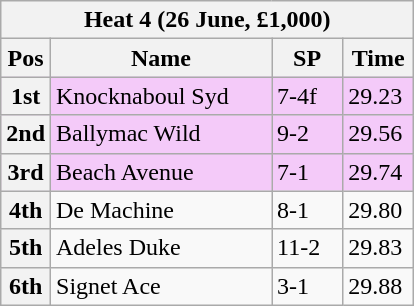<table class="wikitable">
<tr>
<th colspan="6">Heat 4 (26 June, £1,000)</th>
</tr>
<tr>
<th width=20>Pos</th>
<th width=140>Name</th>
<th width=40>SP</th>
<th width=40>Time</th>
</tr>
<tr style="background: #f4caf9;">
<th>1st</th>
<td>Knocknaboul Syd</td>
<td>7-4f</td>
<td>29.23</td>
</tr>
<tr style="background: #f4caf9;">
<th>2nd</th>
<td>Ballymac Wild</td>
<td>9-2</td>
<td>29.56</td>
</tr>
<tr style="background: #f4caf9;">
<th>3rd</th>
<td>Beach Avenue</td>
<td>7-1</td>
<td>29.74</td>
</tr>
<tr>
<th>4th</th>
<td>De Machine</td>
<td>8-1</td>
<td>29.80</td>
</tr>
<tr>
<th>5th</th>
<td>Adeles Duke</td>
<td>11-2</td>
<td>29.83</td>
</tr>
<tr>
<th>6th</th>
<td>Signet Ace</td>
<td>3-1</td>
<td>29.88</td>
</tr>
</table>
